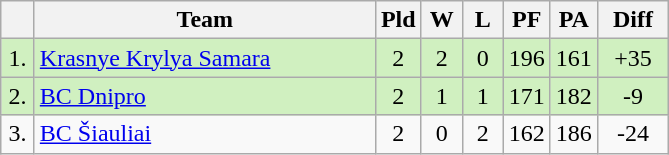<table class="wikitable" style="text-align:center">
<tr>
<th width=15></th>
<th width=220>Team</th>
<th width=20>Pld</th>
<th width=20>W</th>
<th width=20>L</th>
<th width=20>PF</th>
<th width=20>PA</th>
<th width=40>Diff</th>
</tr>
<tr bgcolor="D0F0C0">
<td>1.</td>
<td align=left> <a href='#'>Krasnye Krylya Samara</a></td>
<td>2</td>
<td>2</td>
<td>0</td>
<td>196</td>
<td>161</td>
<td>+35</td>
</tr>
<tr bgcolor="D0F0C0">
<td>2.</td>
<td align=left> <a href='#'>BC Dnipro</a></td>
<td>2</td>
<td>1</td>
<td>1</td>
<td>171</td>
<td>182</td>
<td>-9</td>
</tr>
<tr>
<td>3.</td>
<td align=left> <a href='#'>BC Šiauliai</a></td>
<td>2</td>
<td>0</td>
<td>2</td>
<td>162</td>
<td>186</td>
<td>-24</td>
</tr>
</table>
